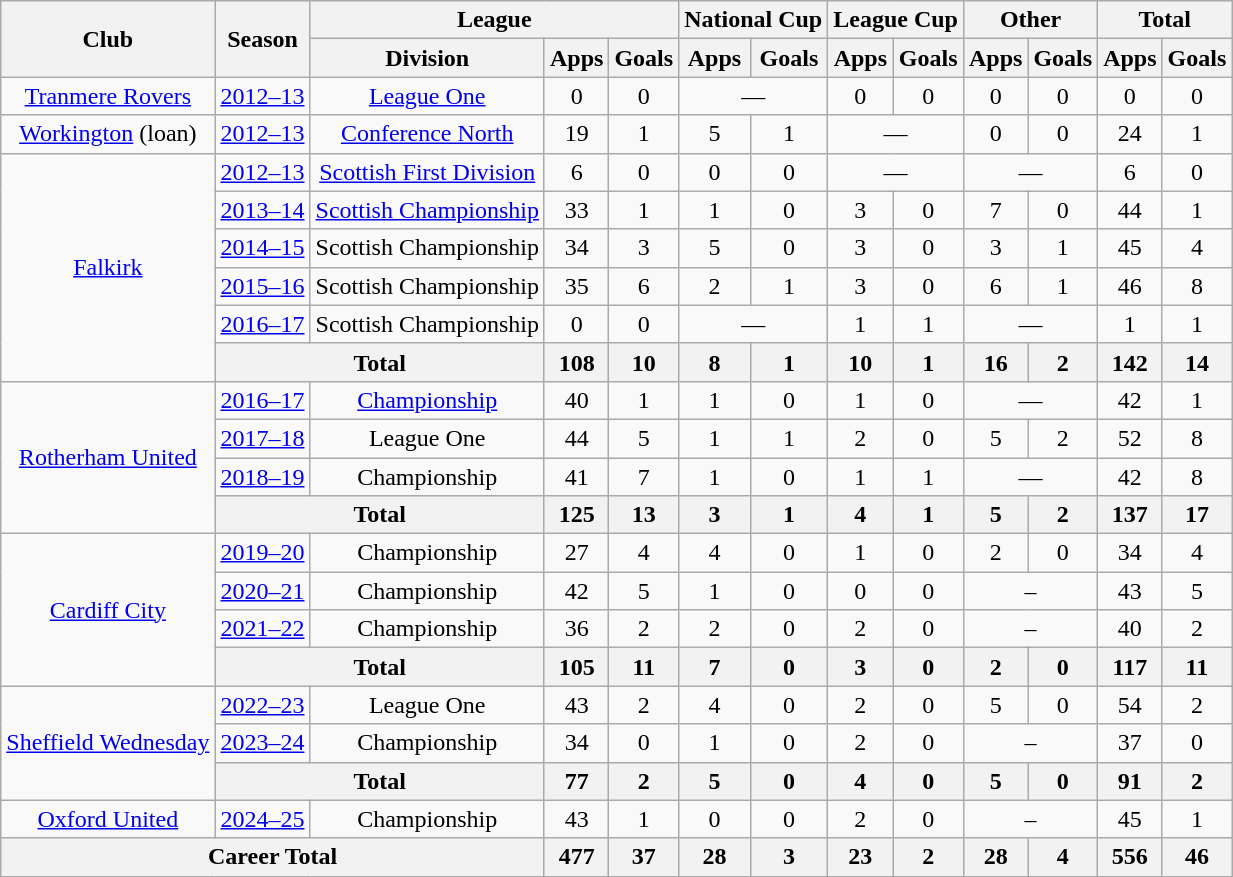<table class="wikitable" style="text-align:center">
<tr>
<th rowspan="2">Club</th>
<th rowspan="2">Season</th>
<th colspan="3">League</th>
<th colspan="2">National Cup</th>
<th colspan="2">League Cup</th>
<th colspan="2">Other</th>
<th colspan="2">Total</th>
</tr>
<tr>
<th>Division</th>
<th>Apps</th>
<th>Goals</th>
<th>Apps</th>
<th>Goals</th>
<th>Apps</th>
<th>Goals</th>
<th>Apps</th>
<th>Goals</th>
<th>Apps</th>
<th>Goals</th>
</tr>
<tr>
<td><a href='#'>Tranmere Rovers</a></td>
<td><a href='#'>2012–13</a></td>
<td><a href='#'>League One</a></td>
<td>0</td>
<td>0</td>
<td colspan="2">—</td>
<td>0</td>
<td>0</td>
<td>0</td>
<td>0</td>
<td>0</td>
<td>0</td>
</tr>
<tr>
<td><a href='#'>Workington</a> (loan)</td>
<td><a href='#'>2012–13</a></td>
<td><a href='#'>Conference North</a></td>
<td>19</td>
<td>1</td>
<td>5</td>
<td>1</td>
<td colspan="2">—</td>
<td>0</td>
<td>0</td>
<td>24</td>
<td>1</td>
</tr>
<tr>
<td rowspan="6"><a href='#'>Falkirk</a></td>
<td><a href='#'>2012–13</a></td>
<td><a href='#'>Scottish First Division</a></td>
<td>6</td>
<td>0</td>
<td>0</td>
<td>0</td>
<td colspan="2">—</td>
<td colspan="2">—</td>
<td>6</td>
<td>0</td>
</tr>
<tr>
<td><a href='#'>2013–14</a></td>
<td><a href='#'>Scottish Championship</a></td>
<td>33</td>
<td>1</td>
<td>1</td>
<td>0</td>
<td>3</td>
<td>0</td>
<td>7</td>
<td>0</td>
<td>44</td>
<td>1</td>
</tr>
<tr>
<td><a href='#'>2014–15</a></td>
<td>Scottish Championship</td>
<td>34</td>
<td>3</td>
<td>5</td>
<td>0</td>
<td>3</td>
<td>0</td>
<td>3</td>
<td>1</td>
<td>45</td>
<td>4</td>
</tr>
<tr>
<td><a href='#'>2015–16</a></td>
<td>Scottish Championship</td>
<td>35</td>
<td>6</td>
<td>2</td>
<td>1</td>
<td>3</td>
<td>0</td>
<td>6</td>
<td>1</td>
<td>46</td>
<td>8</td>
</tr>
<tr>
<td><a href='#'>2016–17</a></td>
<td>Scottish Championship</td>
<td>0</td>
<td>0</td>
<td colspan="2">—</td>
<td>1</td>
<td>1</td>
<td colspan="2">—</td>
<td>1</td>
<td>1</td>
</tr>
<tr>
<th colspan="2">Total</th>
<th>108</th>
<th>10</th>
<th>8</th>
<th>1</th>
<th>10</th>
<th>1</th>
<th>16</th>
<th>2</th>
<th>142</th>
<th>14</th>
</tr>
<tr>
<td rowspan="4"><a href='#'>Rotherham United</a></td>
<td><a href='#'>2016–17</a></td>
<td><a href='#'>Championship</a></td>
<td>40</td>
<td>1</td>
<td>1</td>
<td>0</td>
<td>1</td>
<td>0</td>
<td colspan="2">—</td>
<td>42</td>
<td>1</td>
</tr>
<tr>
<td><a href='#'>2017–18</a></td>
<td>League One</td>
<td>44</td>
<td>5</td>
<td>1</td>
<td>1</td>
<td>2</td>
<td>0</td>
<td>5</td>
<td>2</td>
<td>52</td>
<td>8</td>
</tr>
<tr>
<td><a href='#'>2018–19</a></td>
<td>Championship</td>
<td>41</td>
<td>7</td>
<td>1</td>
<td>0</td>
<td>1</td>
<td>1</td>
<td colspan="2">—</td>
<td>42</td>
<td>8</td>
</tr>
<tr>
<th colspan="2">Total</th>
<th>125</th>
<th>13</th>
<th>3</th>
<th>1</th>
<th>4</th>
<th>1</th>
<th>5</th>
<th>2</th>
<th>137</th>
<th>17</th>
</tr>
<tr>
<td rowspan=4><a href='#'>Cardiff City</a></td>
<td><a href='#'>2019–20</a></td>
<td>Championship</td>
<td>27</td>
<td>4</td>
<td>4</td>
<td>0</td>
<td>1</td>
<td>0</td>
<td>2</td>
<td>0</td>
<td>34</td>
<td>4</td>
</tr>
<tr>
<td><a href='#'>2020–21</a></td>
<td>Championship</td>
<td>42</td>
<td>5</td>
<td>1</td>
<td>0</td>
<td>0</td>
<td>0</td>
<td colspan=2>–</td>
<td>43</td>
<td>5</td>
</tr>
<tr>
<td><a href='#'>2021–22</a></td>
<td>Championship</td>
<td>36</td>
<td>2</td>
<td>2</td>
<td>0</td>
<td>2</td>
<td>0</td>
<td colspan=2>–</td>
<td>40</td>
<td>2</td>
</tr>
<tr>
<th colspan="2">Total</th>
<th>105</th>
<th>11</th>
<th>7</th>
<th>0</th>
<th>3</th>
<th>0</th>
<th>2</th>
<th>0</th>
<th>117</th>
<th>11</th>
</tr>
<tr>
<td rowspan=3><a href='#'>Sheffield Wednesday</a></td>
<td><a href='#'>2022–23</a></td>
<td>League One</td>
<td>43</td>
<td>2</td>
<td>4</td>
<td>0</td>
<td>2</td>
<td>0</td>
<td>5</td>
<td>0</td>
<td>54</td>
<td>2</td>
</tr>
<tr>
<td><a href='#'>2023–24</a></td>
<td>Championship</td>
<td>34</td>
<td>0</td>
<td>1</td>
<td>0</td>
<td>2</td>
<td>0</td>
<td colspan=2>–</td>
<td>37</td>
<td>0</td>
</tr>
<tr>
<th colspan="2">Total</th>
<th>77</th>
<th>2</th>
<th>5</th>
<th>0</th>
<th>4</th>
<th>0</th>
<th>5</th>
<th>0</th>
<th>91</th>
<th>2</th>
</tr>
<tr>
<td><a href='#'>Oxford United</a></td>
<td><a href='#'>2024–25</a></td>
<td>Championship</td>
<td>43</td>
<td>1</td>
<td>0</td>
<td>0</td>
<td>2</td>
<td>0</td>
<td colspan=2>–</td>
<td>45</td>
<td>1</td>
</tr>
<tr>
<th colspan="3">Career Total</th>
<th>477</th>
<th>37</th>
<th>28</th>
<th>3</th>
<th>23</th>
<th>2</th>
<th>28</th>
<th>4</th>
<th>556</th>
<th>46</th>
</tr>
</table>
